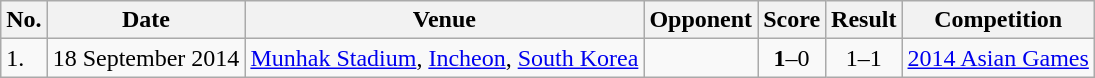<table class="wikitable">
<tr>
<th>No.</th>
<th>Date</th>
<th>Venue</th>
<th>Opponent</th>
<th>Score</th>
<th>Result</th>
<th>Competition</th>
</tr>
<tr>
<td>1.</td>
<td>18 September 2014</td>
<td><a href='#'>Munhak Stadium</a>, <a href='#'>Incheon</a>, <a href='#'>South Korea</a></td>
<td></td>
<td align=center><strong>1</strong>–0</td>
<td align=center>1–1</td>
<td><a href='#'>2014 Asian Games</a></td>
</tr>
</table>
